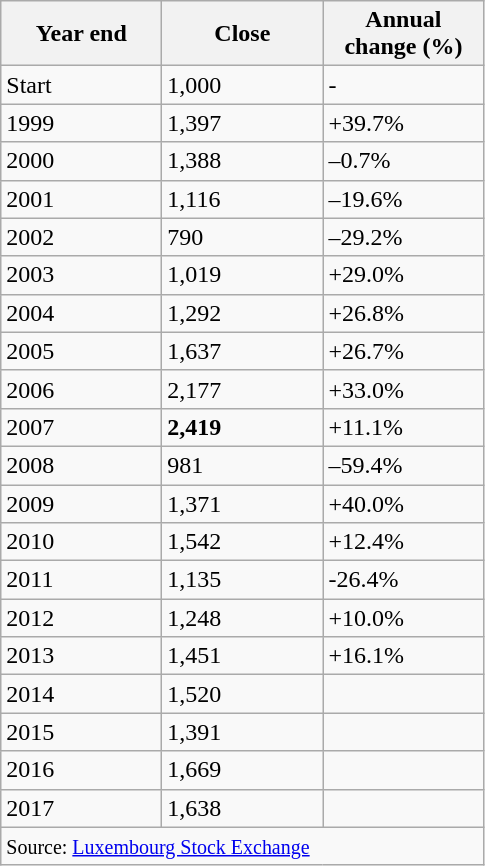<table class="wikitable">
<tr>
<th width=100>Year end</th>
<th width=100>Close</th>
<th width=100>Annual change (%)</th>
</tr>
<tr>
<td>Start</td>
<td>1,000</td>
<td>-</td>
</tr>
<tr>
<td>1999</td>
<td>1,397</td>
<td> +39.7%</td>
</tr>
<tr>
<td>2000</td>
<td>1,388</td>
<td> –0.7%</td>
</tr>
<tr>
<td>2001</td>
<td>1,116</td>
<td> –19.6%</td>
</tr>
<tr>
<td>2002</td>
<td>790</td>
<td> –29.2%</td>
</tr>
<tr>
<td>2003</td>
<td>1,019</td>
<td> +29.0%</td>
</tr>
<tr>
<td>2004</td>
<td>1,292</td>
<td> +26.8%</td>
</tr>
<tr>
<td>2005</td>
<td>1,637</td>
<td> +26.7%</td>
</tr>
<tr>
<td>2006</td>
<td>2,177</td>
<td> +33.0%</td>
</tr>
<tr>
<td>2007</td>
<td><strong>2,419</strong></td>
<td> +11.1%</td>
</tr>
<tr>
<td>2008</td>
<td>981</td>
<td> –59.4%</td>
</tr>
<tr>
<td>2009</td>
<td>1,371</td>
<td> +40.0%</td>
</tr>
<tr>
<td>2010</td>
<td>1,542</td>
<td> +12.4%</td>
</tr>
<tr>
<td>2011</td>
<td>1,135</td>
<td> -26.4%</td>
</tr>
<tr>
<td>2012</td>
<td>1,248</td>
<td> +10.0%</td>
</tr>
<tr>
<td>2013</td>
<td>1,451</td>
<td> +16.1%</td>
</tr>
<tr>
<td>2014</td>
<td>1,520</td>
<td></td>
</tr>
<tr>
<td>2015</td>
<td>1,391</td>
<td></td>
</tr>
<tr>
<td>2016</td>
<td>1,669</td>
<td></td>
</tr>
<tr>
<td>2017</td>
<td>1,638</td>
<td></td>
</tr>
<tr>
<td colspan=3><small>Source: <a href='#'>Luxembourg Stock Exchange</a></small></td>
</tr>
</table>
